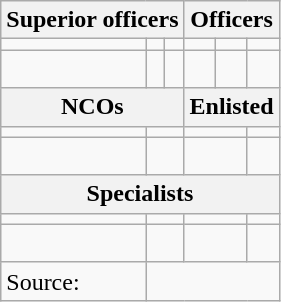<table class="wikitable">
<tr>
<th colspan="3">Superior officers</th>
<th colspan="3">Officers</th>
</tr>
<tr style="text-align:center;">
<td></td>
<td></td>
<td></td>
<td></td>
<td></td>
<td></td>
</tr>
<tr style="text-align:center;">
<td><br></td>
<td><br></td>
<td><br></td>
<td><br></td>
<td><br></td>
<td><br></td>
</tr>
<tr style="text-align:center;">
<th colspan="3">NCOs</th>
<th colspan="3">Enlisted</th>
</tr>
<tr style="text-align:center;">
<td></td>
<td colspan="2"></td>
<td colspan="2"></td>
<td></td>
</tr>
<tr style="text-align:center;">
<td><br></td>
<td colspan="2"><br></td>
<td colspan="2"><br></td>
<td><br></td>
</tr>
<tr style="text-align:center;">
<th colspan="6">Specialists</th>
</tr>
<tr style="text-align:center;">
<td></td>
<td colspan="2"></td>
<td colspan="2"></td>
<td></td>
</tr>
<tr style="text-align:center;">
<td><br></td>
<td colspan="2"><br></td>
<td colspan="2"><br></td>
<td><br></td>
</tr>
<tr>
<td>Source:</td>
</tr>
</table>
